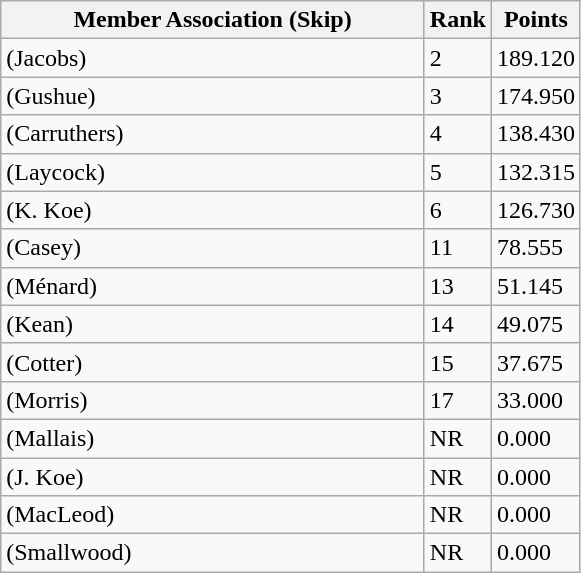<table class="wikitable">
<tr>
<th width=275>Member Association (Skip)</th>
<th width=15>Rank</th>
<th width=15>Points</th>
</tr>
<tr>
<td> (Jacobs)</td>
<td>2</td>
<td>189.120</td>
</tr>
<tr>
<td> (Gushue)</td>
<td>3</td>
<td>174.950</td>
</tr>
<tr>
<td> (Carruthers)</td>
<td>4</td>
<td>138.430</td>
</tr>
<tr>
<td> (Laycock)</td>
<td>5</td>
<td>132.315</td>
</tr>
<tr>
<td> (K. Koe)</td>
<td>6</td>
<td>126.730</td>
</tr>
<tr>
<td> (Casey)</td>
<td>11</td>
<td>78.555</td>
</tr>
<tr>
<td> (Ménard)</td>
<td>13</td>
<td>51.145</td>
</tr>
<tr>
<td> (Kean)</td>
<td>14</td>
<td>49.075</td>
</tr>
<tr>
<td> (Cotter)</td>
<td>15</td>
<td>37.675</td>
</tr>
<tr>
<td> (Morris)</td>
<td>17</td>
<td>33.000</td>
</tr>
<tr>
<td> (Mallais)</td>
<td>NR</td>
<td>0.000</td>
</tr>
<tr>
<td> (J. Koe)</td>
<td>NR</td>
<td>0.000</td>
</tr>
<tr>
<td> (MacLeod)</td>
<td>NR</td>
<td>0.000</td>
</tr>
<tr>
<td> (Smallwood)</td>
<td>NR</td>
<td>0.000</td>
</tr>
</table>
